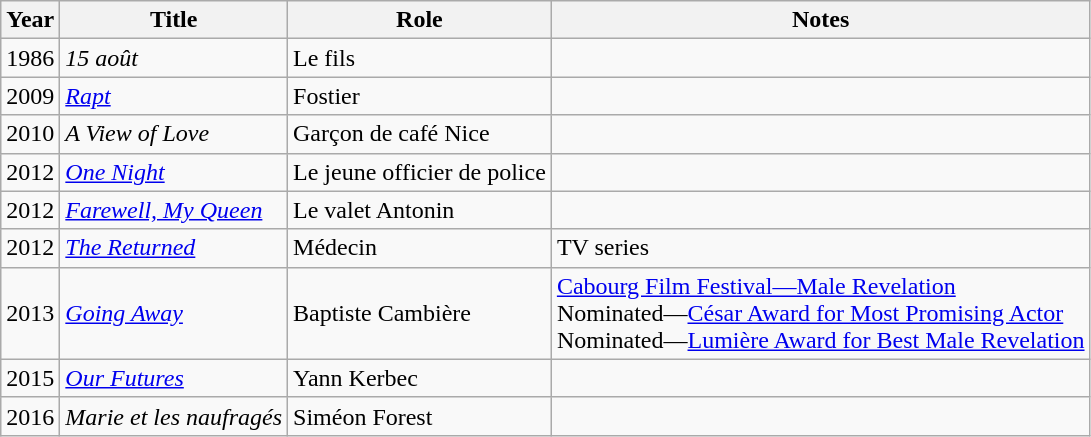<table class="wikitable sortable">
<tr>
<th>Year</th>
<th>Title</th>
<th>Role</th>
<th class="unsortable">Notes</th>
</tr>
<tr>
<td>1986</td>
<td><em>15 août</em></td>
<td>Le fils</td>
<td></td>
</tr>
<tr>
<td>2009</td>
<td><em><a href='#'>Rapt</a></em></td>
<td>Fostier</td>
<td></td>
</tr>
<tr>
<td>2010</td>
<td><em>A View of Love</em></td>
<td>Garçon de café Nice</td>
<td></td>
</tr>
<tr>
<td>2012</td>
<td><em><a href='#'>One Night</a></em></td>
<td>Le jeune officier de police</td>
<td></td>
</tr>
<tr>
<td>2012</td>
<td><em><a href='#'>Farewell, My Queen</a></em></td>
<td>Le valet Antonin</td>
<td></td>
</tr>
<tr>
<td>2012</td>
<td><em><a href='#'>The Returned</a></em></td>
<td>Médecin</td>
<td>TV series</td>
</tr>
<tr>
<td>2013</td>
<td><em><a href='#'>Going Away</a></em></td>
<td>Baptiste Cambière</td>
<td><a href='#'>Cabourg Film Festival—Male Revelation</a><br>Nominated—<a href='#'>César Award for Most Promising Actor</a><br>Nominated—<a href='#'>Lumière Award for Best Male Revelation</a></td>
</tr>
<tr>
<td>2015</td>
<td><em><a href='#'>Our Futures</a></em></td>
<td>Yann Kerbec</td>
<td></td>
</tr>
<tr>
<td>2016</td>
<td><em>Marie et les naufragés</em></td>
<td>Siméon Forest</td>
<td></td>
</tr>
</table>
